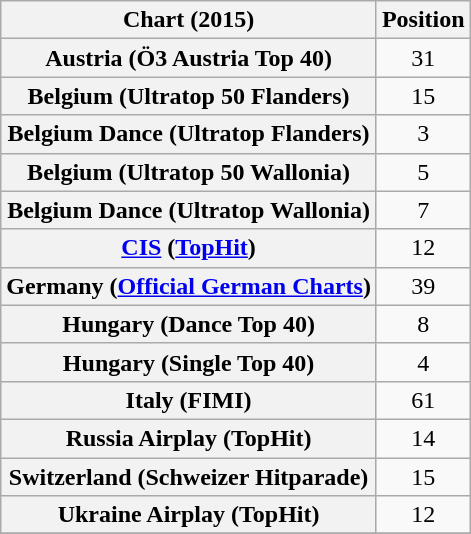<table class="wikitable sortable plainrowheaders" style="text-align:center;">
<tr>
<th>Chart (2015)</th>
<th>Position</th>
</tr>
<tr>
<th scope="row">Austria (Ö3 Austria Top 40)</th>
<td>31</td>
</tr>
<tr>
<th scope="row">Belgium (Ultratop 50 Flanders)</th>
<td>15</td>
</tr>
<tr>
<th scope="row">Belgium Dance (Ultratop Flanders)</th>
<td>3</td>
</tr>
<tr>
<th scope="row">Belgium (Ultratop 50 Wallonia)</th>
<td>5</td>
</tr>
<tr>
<th scope="row">Belgium Dance (Ultratop Wallonia)</th>
<td>7</td>
</tr>
<tr>
<th scope="row"><a href='#'>CIS</a> (<a href='#'>TopHit</a>)</th>
<td style="text-align:center;">12</td>
</tr>
<tr>
<th scope="row">Germany (<a href='#'>Official German Charts</a>)</th>
<td>39</td>
</tr>
<tr>
<th scope="row">Hungary (Dance Top 40)</th>
<td>8</td>
</tr>
<tr>
<th scope="row">Hungary (Single Top 40)</th>
<td>4</td>
</tr>
<tr>
<th scope="row">Italy (FIMI)</th>
<td>61</td>
</tr>
<tr>
<th scope="row">Russia Airplay (TopHit)</th>
<td style="text-align:center;">14</td>
</tr>
<tr>
<th scope="row">Switzerland (Schweizer Hitparade)</th>
<td>15</td>
</tr>
<tr>
<th scope="row">Ukraine Airplay (TopHit)</th>
<td style="text-align:center;">12</td>
</tr>
<tr>
</tr>
</table>
